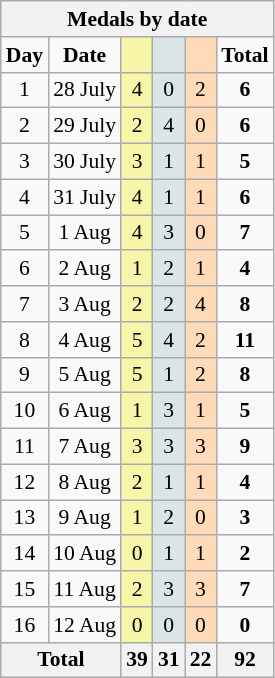<table class="wikitable" style="font-size:90%">
<tr style="background:#efefef;">
<th colspan=6>Medals by date</th>
</tr>
<tr align=center>
<td><strong>Day</strong></td>
<td><strong>Date</strong></td>
<td bgcolor=#F7F6A8></td>
<td bgcolor=#DCE5E5></td>
<td bgcolor=#FFDAB9></td>
<td><strong>Total</strong></td>
</tr>
<tr align=center>
<td>1</td>
<td>28 July</td>
<td style="background:#F7F6A8;">4</td>
<td style="background:#DCE5E5;">0</td>
<td style="background:#FFDAB9;">2</td>
<td><strong>6</strong></td>
</tr>
<tr align=center>
<td>2</td>
<td>29 July</td>
<td style="background:#F7F6A8;">2</td>
<td style="background:#DCE5E5;">4</td>
<td style="background:#FFDAB9;">0</td>
<td><strong>6</strong></td>
</tr>
<tr align=center>
<td>3</td>
<td>30 July</td>
<td style="background:#F7F6A8;">3</td>
<td style="background:#DCE5E5;">1</td>
<td style="background:#FFDAB9;">1</td>
<td><strong>5</strong></td>
</tr>
<tr style="text-align:center;">
<td>4</td>
<td>31 July</td>
<td style="background:#F7F6A8;">4</td>
<td style="background:#DCE5E5;">1</td>
<td style="background:#FFDAB9;">1</td>
<td><strong>6</strong></td>
</tr>
<tr align=center>
<td>5</td>
<td>1 Aug</td>
<td style="background:#F7F6A8;">4</td>
<td style="background:#DCE5E5;">3</td>
<td style="background:#FFDAB9;">0</td>
<td><strong>7</strong></td>
</tr>
<tr align=center>
<td>6</td>
<td>2 Aug</td>
<td style="background:#F7F6A8;">1</td>
<td style="background:#DCE5E5;">2</td>
<td style="background:#FFDAB9;">1</td>
<td><strong>4</strong></td>
</tr>
<tr align=center>
<td>7</td>
<td>3 Aug</td>
<td style="background:#F7F6A8;">2</td>
<td style="background:#DCE5E5;">2</td>
<td style="background:#FFDAB9;">4</td>
<td><strong>8</strong></td>
</tr>
<tr align=center>
<td>8</td>
<td>4 Aug</td>
<td style="background:#F7F6A8;">5</td>
<td style="background:#DCE5E5;">4</td>
<td style="background:#FFDAB9;">2</td>
<td><strong>11</strong></td>
</tr>
<tr align=center>
<td>9</td>
<td>5 Aug</td>
<td style="background:#F7F6A8;">5</td>
<td style="background:#DCE5E5;">1</td>
<td style="background:#FFDAB9;">2</td>
<td><strong>8</strong></td>
</tr>
<tr align=center>
<td>10</td>
<td>6 Aug</td>
<td style="background:#F7F6A8;">1</td>
<td style="background:#DCE5E5;">3</td>
<td style="background:#FFDAB9;">1</td>
<td><strong>5</strong></td>
</tr>
<tr align=center>
<td>11</td>
<td>7 Aug</td>
<td style="background:#F7F6A8;">3</td>
<td style="background:#DCE5E5;">3</td>
<td style="background:#FFDAB9;">3</td>
<td><strong>9</strong></td>
</tr>
<tr align=center>
<td>12</td>
<td>8 Aug</td>
<td style="background:#F7F6A8;">2</td>
<td style="background:#DCE5E5;">1</td>
<td style="background:#FFDAB9;">1</td>
<td><strong>4</strong></td>
</tr>
<tr align=center>
<td>13</td>
<td>9 Aug</td>
<td style="background:#F7F6A8;">1</td>
<td style="background:#DCE5E5;">2</td>
<td style="background:#FFDAB9;">0</td>
<td><strong>3</strong></td>
</tr>
<tr align=center>
<td>14</td>
<td>10 Aug</td>
<td style="background:#F7F6A8;">0</td>
<td style="background:#DCE5E5;">1</td>
<td style="background:#FFDAB9;">1</td>
<td><strong>2</strong></td>
</tr>
<tr align=center>
<td>15</td>
<td>11 Aug</td>
<td style="background:#F7F6A8;">2</td>
<td style="background:#DCE5E5;">3</td>
<td style="background:#FFDAB9;">3</td>
<td><strong>7</strong></td>
</tr>
<tr align=center>
<td>16</td>
<td>12 Aug</td>
<td style="background:#F7F6A8;">0</td>
<td style="background:#DCE5E5;">0</td>
<td style="background:#FFDAB9;">0</td>
<td><strong>0</strong></td>
</tr>
<tr>
<th colspan="2">Total</th>
<th>39</th>
<th>31</th>
<th>22</th>
<th>92</th>
</tr>
</table>
